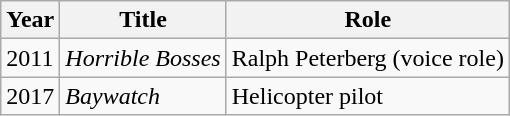<table class="wikitable">
<tr>
<th>Year</th>
<th>Title</th>
<th>Role</th>
</tr>
<tr>
<td>2011</td>
<td><em>Horrible Bosses</em></td>
<td>Ralph Peterberg (voice role)</td>
</tr>
<tr>
<td>2017</td>
<td><em>Baywatch</em></td>
<td>Helicopter pilot</td>
</tr>
</table>
